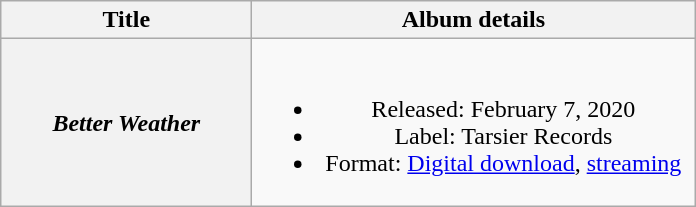<table class="wikitable plainrowheaders" style="text-align:center;">
<tr>
<th scope="col" style="width:10em;">Title</th>
<th scope="col" style="width:18em;">Album details</th>
</tr>
<tr>
<th scope="row"><em>Better Weather</em></th>
<td><br><ul><li>Released: February 7, 2020 </li><li>Label: Tarsier Records</li><li>Format: <a href='#'>Digital download</a>, <a href='#'>streaming</a></li></ul></td>
</tr>
</table>
